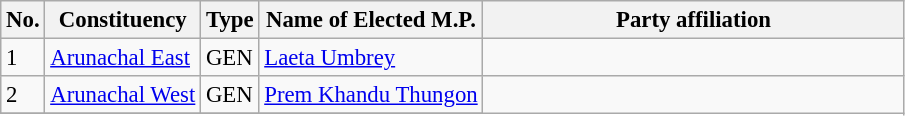<table class="wikitable" style="font-size:95%;">
<tr>
<th>No.</th>
<th>Constituency</th>
<th>Type</th>
<th>Name of Elected M.P.</th>
<th colspan="2" style="width:18em">Party affiliation</th>
</tr>
<tr>
<td>1</td>
<td><a href='#'>Arunachal East</a></td>
<td>GEN</td>
<td><a href='#'>Laeta Umbrey</a></td>
<td></td>
</tr>
<tr>
<td>2</td>
<td><a href='#'>Arunachal West</a></td>
<td>GEN</td>
<td><a href='#'>Prem Khandu Thungon</a></td>
</tr>
<tr>
</tr>
</table>
